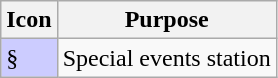<table class="wikitable">
<tr>
<th scope="col">Icon</th>
<th scope="col">Purpose</th>
</tr>
<tr>
<td scope="row" style="background-color:#CCCCFF">§</td>
<td>Special events station</td>
</tr>
</table>
